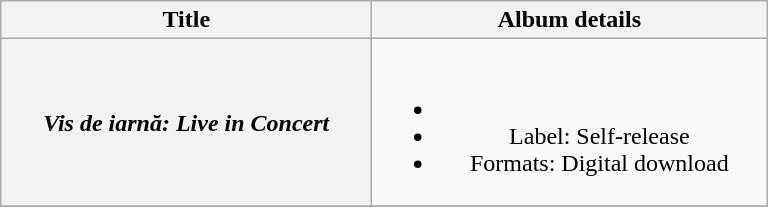<table class="wikitable plainrowheaders" style="text-align:center;">
<tr>
<th scope="col" rowspan="1" style="width:15em;">Title</th>
<th scope="col" rowspan="1" style="width:16em;">Album details</th>
</tr>
<tr>
<th scope="row"><em>Vis de iarnă: Live in Concert</em></th>
<td><br><ul><li></li><li>Label: Self-release</li><li>Formats: Digital download</li></ul></td>
</tr>
<tr>
</tr>
</table>
